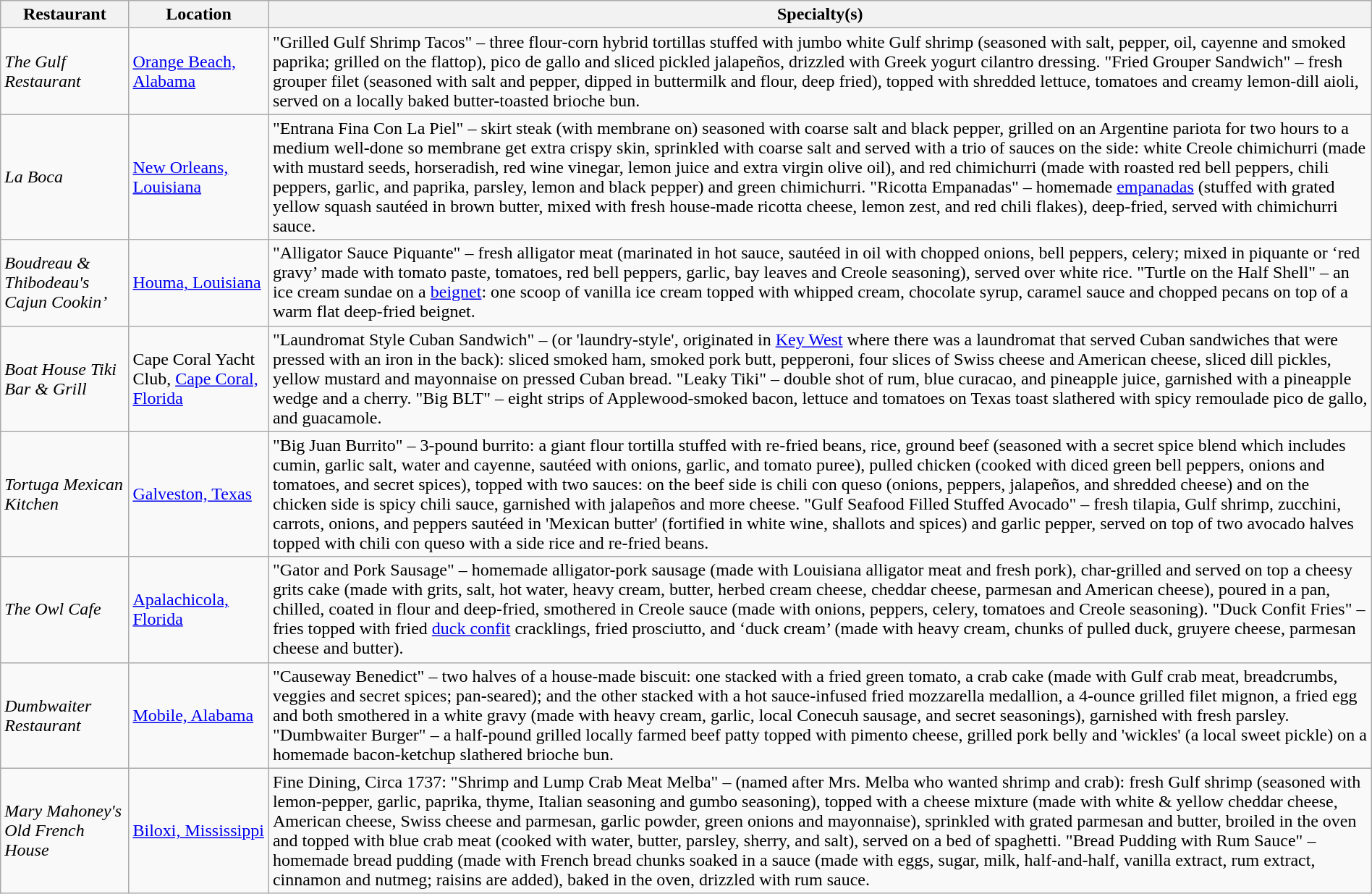<table class="wikitable" style="width:100%;">
<tr>
<th>Restaurant</th>
<th>Location</th>
<th>Specialty(s)</th>
</tr>
<tr>
<td><em>The Gulf Restaurant</em></td>
<td><a href='#'>Orange Beach, Alabama</a></td>
<td>"Grilled Gulf Shrimp Tacos" – three flour-corn hybrid tortillas stuffed with jumbo white Gulf shrimp (seasoned with salt, pepper, oil, cayenne and smoked paprika; grilled on the flattop), pico de gallo and sliced pickled jalapeños, drizzled with Greek yogurt cilantro dressing. "Fried Grouper Sandwich" – fresh grouper filet (seasoned with salt and pepper, dipped in buttermilk and flour, deep fried), topped with shredded lettuce, tomatoes and creamy lemon-dill aioli, served on a locally baked butter-toasted brioche bun.</td>
</tr>
<tr>
<td><em>La Boca</em></td>
<td><a href='#'>New Orleans, Louisiana</a></td>
<td>"Entrana Fina Con La Piel" – skirt steak (with membrane on) seasoned with coarse salt and black pepper, grilled on an Argentine pariota for two hours to a medium well-done so membrane get extra crispy skin, sprinkled with coarse salt and served with a trio of sauces on the side: white Creole chimichurri (made with mustard seeds, horseradish, red wine vinegar, lemon juice and extra virgin olive oil), and red chimichurri (made with roasted red bell peppers, chili peppers, garlic, and paprika, parsley, lemon and black pepper) and green chimichurri. "Ricotta Empanadas" – homemade <a href='#'>empanadas</a> (stuffed with grated yellow squash sautéed in brown butter, mixed with fresh house-made ricotta cheese, lemon zest, and red chili flakes), deep-fried, served with chimichurri sauce.</td>
</tr>
<tr>
<td><em>Boudreau & Thibodeau's Cajun Cookin’</em></td>
<td><a href='#'>Houma, Louisiana</a></td>
<td>"Alligator Sauce Piquante" – fresh alligator meat (marinated in hot sauce, sautéed in oil with chopped onions, bell peppers, celery; mixed in piquante or ‘red gravy’ made with tomato paste, tomatoes, red bell peppers, garlic, bay leaves and Creole seasoning), served over white rice. "Turtle on the Half Shell" – an ice cream sundae on a <a href='#'>beignet</a>: one scoop of vanilla ice cream topped with whipped cream, chocolate syrup, caramel sauce and chopped pecans on top of a warm flat deep-fried beignet.</td>
</tr>
<tr>
<td><em>Boat House Tiki Bar & Grill</em></td>
<td>Cape Coral Yacht Club, <a href='#'>Cape Coral, Florida</a></td>
<td>"Laundromat Style Cuban Sandwich" – (or 'laundry-style', originated in <a href='#'>Key West</a> where there was a laundromat that served Cuban sandwiches that were pressed with an iron in the back): sliced smoked ham, smoked pork butt, pepperoni, four slices of Swiss cheese and American cheese, sliced dill pickles, yellow mustard and mayonnaise on pressed Cuban bread. "Leaky Tiki" – double shot of rum, blue curacao, and pineapple juice, garnished with a pineapple wedge and a cherry. "Big BLT" – eight strips of Applewood-smoked bacon, lettuce and tomatoes on Texas toast slathered with spicy remoulade pico de gallo, and guacamole.</td>
</tr>
<tr>
<td><em>Tortuga Mexican Kitchen</em></td>
<td><a href='#'>Galveston, Texas</a></td>
<td>"Big Juan Burrito" – 3-pound burrito: a giant flour tortilla stuffed with re-fried beans, rice, ground beef (seasoned with a secret spice blend which includes cumin, garlic salt, water and cayenne, sautéed with onions, garlic, and tomato puree), pulled chicken (cooked with diced green bell peppers, onions and tomatoes, and secret spices), topped with two sauces: on the beef side is chili con queso (onions, peppers, jalapeños, and shredded cheese) and on the chicken side is spicy chili sauce, garnished with jalapeños and more cheese. "Gulf Seafood Filled Stuffed Avocado" – fresh tilapia, Gulf shrimp, zucchini, carrots, onions, and peppers sautéed in 'Mexican butter' (fortified in white wine, shallots and spices) and garlic pepper, served on top of two avocado halves topped with chili con queso with a side rice and re-fried beans.</td>
</tr>
<tr>
<td><em>The Owl Cafe</em></td>
<td><a href='#'>Apalachicola, Florida</a></td>
<td>"Gator and Pork Sausage" – homemade alligator-pork sausage (made with Louisiana alligator meat and fresh pork), char-grilled and served on top a cheesy grits cake (made with grits, salt, hot water, heavy cream, butter, herbed cream cheese, cheddar cheese, parmesan and American cheese), poured in a pan, chilled, coated in flour and deep-fried, smothered in Creole sauce (made with onions, peppers, celery, tomatoes and Creole seasoning). "Duck Confit Fries" – fries topped with fried <a href='#'>duck confit</a> cracklings, fried prosciutto, and ‘duck cream’ (made with heavy cream, chunks of pulled duck, gruyere cheese, parmesan cheese and butter).</td>
</tr>
<tr>
<td><em>Dumbwaiter Restaurant</em></td>
<td><a href='#'>Mobile, Alabama</a></td>
<td>"Causeway Benedict" – two halves of a house-made biscuit: one stacked with a fried green tomato, a crab cake (made with Gulf crab meat, breadcrumbs, veggies and secret spices; pan-seared); and the other stacked with a hot sauce-infused fried mozzarella medallion, a 4-ounce grilled filet mignon, a fried egg and both smothered in a white gravy (made with heavy cream, garlic, local Conecuh sausage, and secret seasonings), garnished with fresh parsley. "Dumbwaiter Burger" – a half-pound grilled locally farmed beef patty topped with pimento cheese, grilled pork belly and 'wickles' (a local sweet pickle) on a homemade bacon-ketchup slathered brioche bun.</td>
</tr>
<tr>
<td><em>Mary Mahoney's Old French House</em></td>
<td><a href='#'>Biloxi, Mississippi</a></td>
<td>Fine Dining, Circa 1737: "Shrimp and Lump Crab Meat Melba" – (named after Mrs. Melba who wanted shrimp and crab): fresh Gulf shrimp (seasoned with lemon-pepper, garlic, paprika, thyme, Italian seasoning and gumbo seasoning), topped with a cheese mixture (made with white & yellow cheddar cheese, American cheese, Swiss cheese and parmesan, garlic powder, green onions and mayonnaise), sprinkled with grated parmesan and butter, broiled in the oven and topped with blue crab meat (cooked with water, butter, parsley, sherry, and salt), served on a bed of spaghetti. "Bread Pudding with Rum Sauce" – homemade bread pudding (made with French bread chunks soaked in a sauce (made with eggs, sugar, milk, half-and-half, vanilla extract, rum extract, cinnamon and nutmeg; raisins are added), baked in the oven, drizzled with rum sauce.</td>
</tr>
</table>
